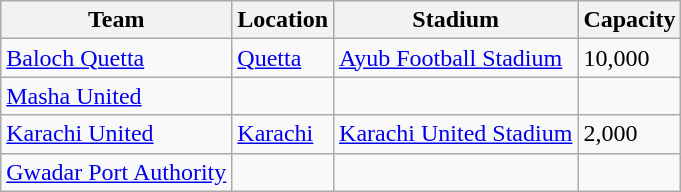<table class="wikitable sortable">
<tr>
<th>Team</th>
<th>Location</th>
<th>Stadium</th>
<th>Capacity</th>
</tr>
<tr>
<td><a href='#'>Baloch Quetta</a></td>
<td><a href='#'>Quetta</a></td>
<td><a href='#'>Ayub Football Stadium</a></td>
<td>10,000</td>
</tr>
<tr>
<td><a href='#'>Masha United</a></td>
<td></td>
<td></td>
<td></td>
</tr>
<tr>
<td><a href='#'>Karachi United</a></td>
<td><a href='#'>Karachi</a></td>
<td><a href='#'>Karachi United Stadium</a></td>
<td>2,000</td>
</tr>
<tr>
<td><a href='#'>Gwadar Port Authority</a></td>
<td></td>
<td></td>
<td></td>
</tr>
</table>
